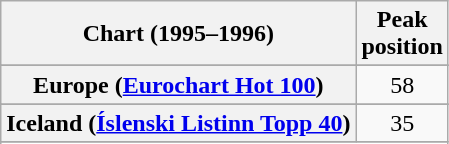<table class="wikitable sortable plainrowheaders" style="text-align:center">
<tr>
<th scope="col">Chart (1995–1996)</th>
<th scope="col">Peak<br>position</th>
</tr>
<tr>
</tr>
<tr>
<th scope="row">Europe (<a href='#'>Eurochart Hot 100</a>)</th>
<td>58</td>
</tr>
<tr>
</tr>
<tr>
<th scope="row">Iceland (<a href='#'>Íslenski Listinn Topp 40</a>)</th>
<td>35</td>
</tr>
<tr>
</tr>
<tr>
</tr>
<tr>
</tr>
<tr>
</tr>
<tr>
</tr>
</table>
